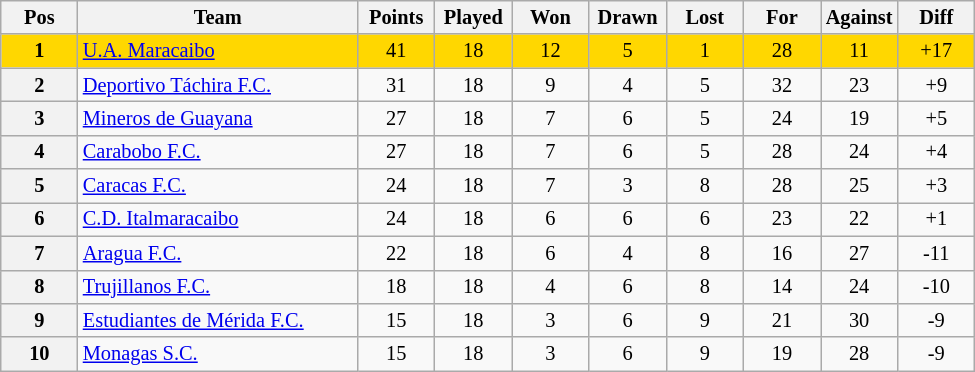<table class="wikitable" style="font-size:85%; text-align:center;">
<tr>
<th width="45">Pos</th>
<th width="180">Team</th>
<th width="45">Points</th>
<th width="45">Played</th>
<th width="45">Won</th>
<th width="45">Drawn</th>
<th width="45">Lost</th>
<th width="45">For</th>
<th width="45">Against</th>
<th width="45">Diff</th>
</tr>
<tr bgcolor="gold">
<td><strong>1</strong></td>
<td align=left><a href='#'>U.A. Maracaibo</a></td>
<td>41</td>
<td>18</td>
<td>12</td>
<td>5</td>
<td>1</td>
<td>28</td>
<td>11</td>
<td>+17</td>
</tr>
<tr style="text-align:center">
<th>2</th>
<td align=left><a href='#'>Deportivo Táchira F.C.</a></td>
<td>31</td>
<td>18</td>
<td>9</td>
<td>4</td>
<td>5</td>
<td>32</td>
<td>23</td>
<td>+9</td>
</tr>
<tr style="text-align:center">
<th>3</th>
<td align=left><a href='#'>Mineros de Guayana</a></td>
<td>27</td>
<td>18</td>
<td>7</td>
<td>6</td>
<td>5</td>
<td>24</td>
<td>19</td>
<td>+5</td>
</tr>
<tr style="text-align:center">
<th>4</th>
<td align=left><a href='#'>Carabobo F.C.</a></td>
<td>27</td>
<td>18</td>
<td>7</td>
<td>6</td>
<td>5</td>
<td>28</td>
<td>24</td>
<td>+4</td>
</tr>
<tr style="text-align:center">
<th>5</th>
<td align=left><a href='#'>Caracas F.C.</a></td>
<td>24</td>
<td>18</td>
<td>7</td>
<td>3</td>
<td>8</td>
<td>28</td>
<td>25</td>
<td>+3</td>
</tr>
<tr style="text-align:center">
<th>6</th>
<td align=left><a href='#'>C.D. Italmaracaibo</a></td>
<td>24</td>
<td>18</td>
<td>6</td>
<td>6</td>
<td>6</td>
<td>23</td>
<td>22</td>
<td>+1</td>
</tr>
<tr style="text-align:center">
<th>7</th>
<td align=left><a href='#'>Aragua F.C.</a></td>
<td>22</td>
<td>18</td>
<td>6</td>
<td>4</td>
<td>8</td>
<td>16</td>
<td>27</td>
<td>-11</td>
</tr>
<tr style="text-align:center">
<th>8</th>
<td align=left><a href='#'>Trujillanos F.C.</a></td>
<td>18</td>
<td>18</td>
<td>4</td>
<td>6</td>
<td>8</td>
<td>14</td>
<td>24</td>
<td>-10</td>
</tr>
<tr style="text-align:center">
<th>9</th>
<td align=left><a href='#'>Estudiantes de Mérida F.C.</a></td>
<td>15</td>
<td>18</td>
<td>3</td>
<td>6</td>
<td>9</td>
<td>21</td>
<td>30</td>
<td>-9</td>
</tr>
<tr style="text-align:center">
<th>10</th>
<td align=left><a href='#'>Monagas S.C.</a></td>
<td>15</td>
<td>18</td>
<td>3</td>
<td>6</td>
<td>9</td>
<td>19</td>
<td>28</td>
<td>-9</td>
</tr>
</table>
